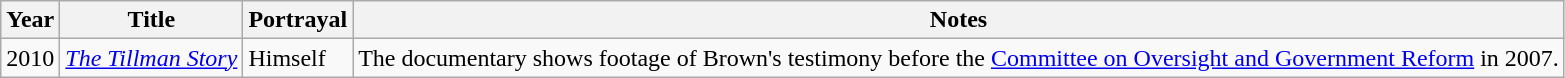<table class="wikitable">
<tr>
<th>Year</th>
<th>Title</th>
<th>Portrayal</th>
<th>Notes</th>
</tr>
<tr>
<td>2010</td>
<td><em><a href='#'>The Tillman Story</a></em></td>
<td>Himself</td>
<td>The documentary shows footage of Brown's testimony before the <a href='#'>Committee on Oversight and Government Reform</a> in 2007.</td>
</tr>
</table>
